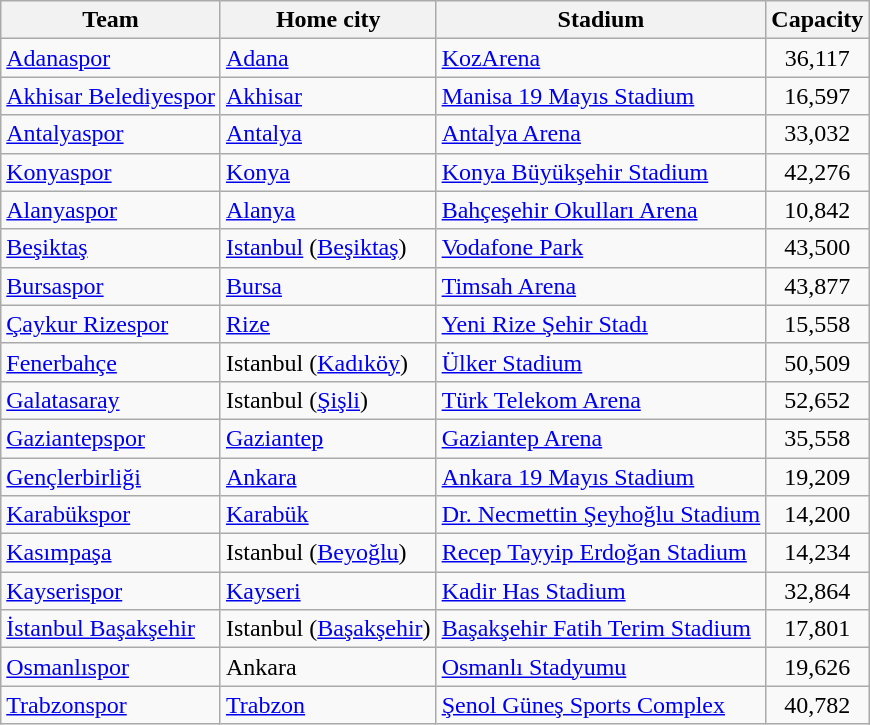<table class="wikitable sortable" style="text-align: left;">
<tr>
<th>Team</th>
<th>Home city</th>
<th>Stadium</th>
<th>Capacity</th>
</tr>
<tr>
<td><a href='#'>Adanaspor</a></td>
<td><a href='#'>Adana</a></td>
<td><a href='#'>KozArena</a></td>
<td align=center>36,117</td>
</tr>
<tr>
<td><a href='#'>Akhisar Belediyespor</a></td>
<td><a href='#'>Akhisar</a></td>
<td><a href='#'>Manisa 19 Mayıs Stadium</a></td>
<td align=center>16,597</td>
</tr>
<tr>
<td><a href='#'>Antalyaspor</a></td>
<td><a href='#'>Antalya</a></td>
<td><a href='#'>Antalya Arena</a></td>
<td align=center>33,032</td>
</tr>
<tr>
<td><a href='#'>Konyaspor</a></td>
<td><a href='#'>Konya</a></td>
<td><a href='#'>Konya Büyükşehir Stadium</a></td>
<td align=center>42,276</td>
</tr>
<tr>
<td><a href='#'>Alanyaspor</a></td>
<td><a href='#'>Alanya</a></td>
<td><a href='#'>Bahçeşehir Okulları Arena</a></td>
<td align=center>10,842</td>
</tr>
<tr>
<td><a href='#'>Beşiktaş</a></td>
<td><a href='#'>Istanbul</a> (<a href='#'>Beşiktaş</a>)</td>
<td><a href='#'>Vodafone Park</a></td>
<td align=center>43,500</td>
</tr>
<tr>
<td><a href='#'>Bursaspor</a></td>
<td><a href='#'>Bursa</a></td>
<td><a href='#'>Timsah Arena</a></td>
<td align=center>43,877</td>
</tr>
<tr>
<td><a href='#'>Çaykur Rizespor</a></td>
<td><a href='#'>Rize</a></td>
<td><a href='#'>Yeni Rize Şehir Stadı</a></td>
<td align=center>15,558</td>
</tr>
<tr>
<td><a href='#'>Fenerbahçe</a></td>
<td>Istanbul (<a href='#'>Kadıköy</a>)</td>
<td><a href='#'>Ülker Stadium</a></td>
<td align=center>50,509</td>
</tr>
<tr>
<td><a href='#'>Galatasaray</a></td>
<td>Istanbul (<a href='#'>Şişli</a>)</td>
<td><a href='#'>Türk Telekom Arena</a></td>
<td align=center>52,652</td>
</tr>
<tr>
<td><a href='#'>Gaziantepspor</a></td>
<td><a href='#'>Gaziantep</a></td>
<td><a href='#'>Gaziantep Arena</a></td>
<td align=center>35,558</td>
</tr>
<tr>
<td><a href='#'>Gençlerbirliği</a></td>
<td><a href='#'>Ankara</a></td>
<td><a href='#'>Ankara 19 Mayıs Stadium</a></td>
<td align=center>19,209</td>
</tr>
<tr>
<td><a href='#'>Karabükspor</a></td>
<td><a href='#'>Karabük</a></td>
<td><a href='#'>Dr. Necmettin Şeyhoğlu Stadium</a></td>
<td align=center>14,200</td>
</tr>
<tr>
<td><a href='#'>Kasımpaşa</a></td>
<td>Istanbul (<a href='#'>Beyoğlu</a>)</td>
<td><a href='#'>Recep Tayyip Erdoğan Stadium</a></td>
<td align=center>14,234</td>
</tr>
<tr>
<td><a href='#'>Kayserispor</a></td>
<td><a href='#'>Kayseri</a></td>
<td><a href='#'>Kadir Has Stadium</a></td>
<td align=center>32,864</td>
</tr>
<tr>
<td><a href='#'>İstanbul Başakşehir</a></td>
<td>Istanbul (<a href='#'>Başakşehir</a>)</td>
<td><a href='#'>Başakşehir Fatih Terim Stadium</a></td>
<td align=center>17,801</td>
</tr>
<tr>
<td><a href='#'>Osmanlıspor</a></td>
<td>Ankara</td>
<td><a href='#'>Osmanlı Stadyumu</a></td>
<td align=center>19,626</td>
</tr>
<tr>
<td><a href='#'>Trabzonspor</a></td>
<td><a href='#'>Trabzon</a></td>
<td><a href='#'>Şenol Güneş Sports Complex</a></td>
<td align=center>40,782</td>
</tr>
</table>
